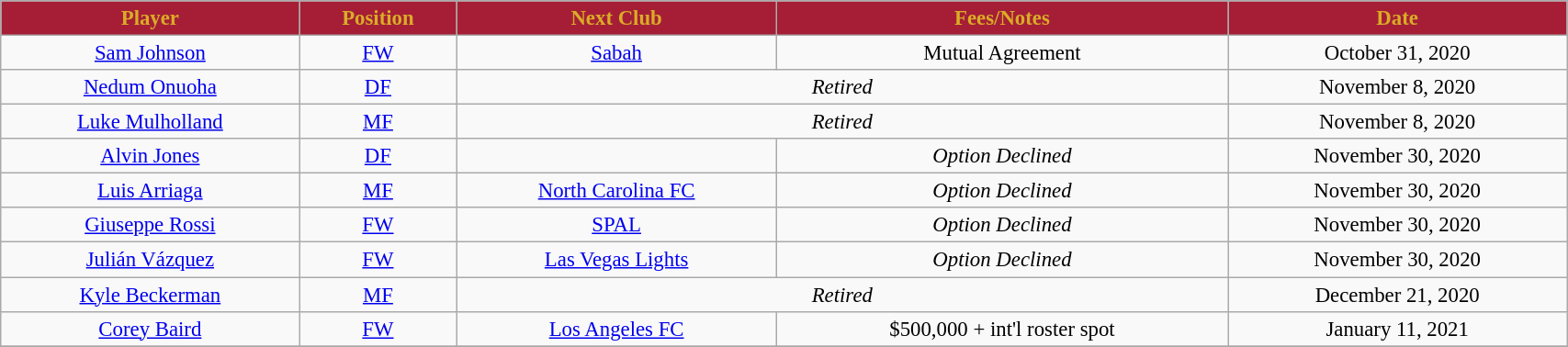<table class="wikitable sortable" style="width:90%; text-align:center; font-size:95%;">
<tr>
<th style="background:#A51E36; color:#DAAC27; text-align:center;"><strong>Player </strong></th>
<th style="background:#A51E36; color:#DAAC27; text-align:center;"><strong>Position </strong></th>
<th style="background:#A51E36; color:#DAAC27; text-align:center;"><strong>Next Club</strong></th>
<th style="background:#A51E36; color:#DAAC27; text-align:center;"><strong>Fees/Notes </strong></th>
<th style="background:#A51E36; color:#DAAC27; text-align:center;"><strong>Date</strong></th>
</tr>
<tr>
<td> <a href='#'>Sam Johnson</a></td>
<td style="text-align:center;"><a href='#'>FW</a></td>
<td> <a href='#'>Sabah</a></td>
<td>Mutual Agreement</td>
<td>October 31, 2020</td>
</tr>
<tr>
<td> <a href='#'>Nedum Onuoha</a></td>
<td style="text-align:center;"><a href='#'>DF</a></td>
<td colspan="2"><em>Retired</em></td>
<td>November 8, 2020</td>
</tr>
<tr>
<td> <a href='#'>Luke Mulholland</a></td>
<td style="text-align:center;"><a href='#'>MF</a></td>
<td colspan="2"><em>Retired</em></td>
<td>November 8, 2020</td>
</tr>
<tr>
<td> <a href='#'>Alvin Jones</a></td>
<td style="text-align:center;"><a href='#'>DF</a></td>
<td></td>
<td><em>Option Declined</em></td>
<td>November 30, 2020</td>
</tr>
<tr>
<td> <a href='#'>Luis Arriaga</a></td>
<td style="text-align:center;"><a href='#'>MF</a></td>
<td> <a href='#'>North Carolina FC</a></td>
<td><em>Option Declined</em></td>
<td>November 30, 2020</td>
</tr>
<tr>
<td> <a href='#'>Giuseppe Rossi</a></td>
<td style="text-align:center;"><a href='#'>FW</a></td>
<td> <a href='#'>SPAL</a></td>
<td><em>Option Declined</em></td>
<td>November 30, 2020</td>
</tr>
<tr>
<td> <a href='#'>Julián Vázquez</a></td>
<td style="text-align:center;"><a href='#'>FW</a></td>
<td> <a href='#'>Las Vegas Lights</a></td>
<td><em>Option Declined</em></td>
<td>November 30, 2020</td>
</tr>
<tr>
<td> <a href='#'>Kyle Beckerman</a></td>
<td style="text-align:center;"><a href='#'>MF</a></td>
<td colspan="2"><em>Retired</em></td>
<td>December 21, 2020</td>
</tr>
<tr>
<td> <a href='#'>Corey Baird</a></td>
<td style="text-align:center;"><a href='#'>FW</a></td>
<td> <a href='#'>Los Angeles FC</a></td>
<td>$500,000 + int'l roster spot</td>
<td>January 11, 2021</td>
</tr>
<tr>
</tr>
</table>
